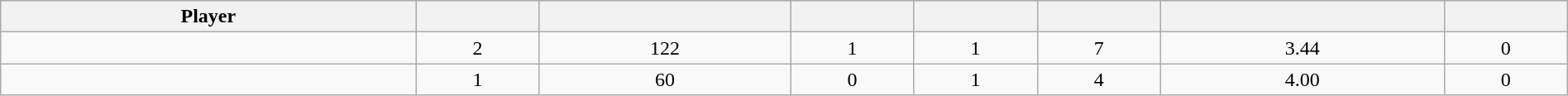<table class="wikitable sortable" style="width:100%;">
<tr style="text-align:center; background:#ddd;">
<th>Player</th>
<th></th>
<th></th>
<th></th>
<th></th>
<th></th>
<th></th>
<th></th>
</tr>
<tr align=center>
<td></td>
<td>2</td>
<td>122</td>
<td>1</td>
<td>1</td>
<td>7</td>
<td>3.44</td>
<td>0</td>
</tr>
<tr align=center>
<td></td>
<td>1</td>
<td>60</td>
<td>0</td>
<td>1</td>
<td>4</td>
<td>4.00</td>
<td>0</td>
</tr>
</table>
